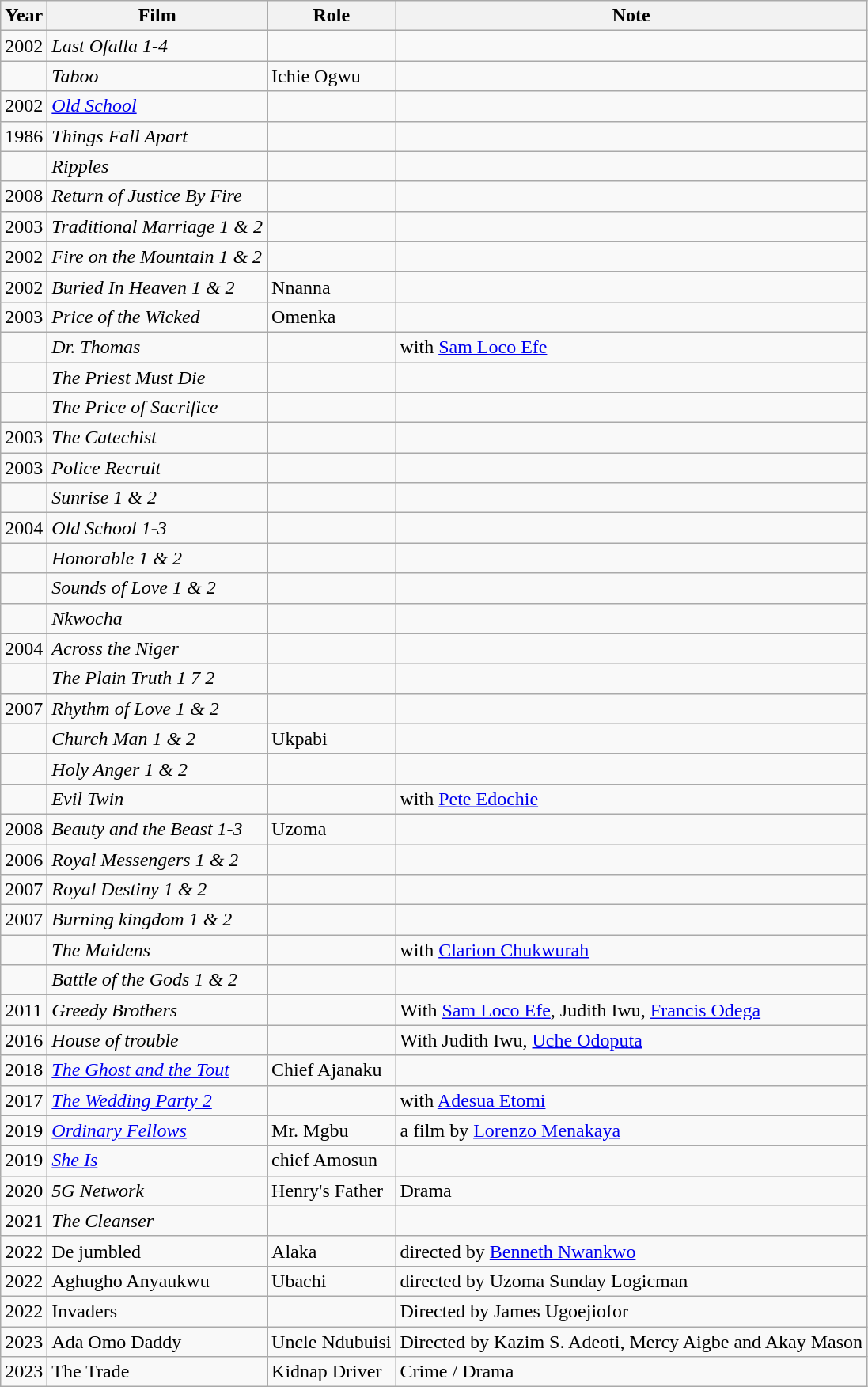<table class="wikitable">
<tr>
<th>Year</th>
<th>Film</th>
<th>Role</th>
<th>Note</th>
</tr>
<tr>
<td>2002</td>
<td><em>Last Ofalla 1-4</em></td>
<td></td>
<td></td>
</tr>
<tr>
<td></td>
<td><em>Taboo</em></td>
<td>Ichie Ogwu</td>
<td></td>
</tr>
<tr>
<td>2002</td>
<td><em><a href='#'>Old School</a></em></td>
<td></td>
<td></td>
</tr>
<tr>
<td>1986</td>
<td><em>Things Fall Apart</em></td>
<td></td>
<td></td>
</tr>
<tr>
<td></td>
<td><em>Ripples</em></td>
<td></td>
<td></td>
</tr>
<tr>
<td>2008</td>
<td><em>Return of Justice By Fire</em></td>
<td></td>
<td></td>
</tr>
<tr>
<td>2003</td>
<td><em>Traditional Marriage 1 & 2</em></td>
<td></td>
<td></td>
</tr>
<tr>
<td>2002</td>
<td><em>Fire on the Mountain 1 & 2</em></td>
<td></td>
<td></td>
</tr>
<tr>
<td>2002</td>
<td><em>Buried In Heaven 1 & 2</em></td>
<td>Nnanna</td>
<td></td>
</tr>
<tr>
<td>2003</td>
<td><em>Price of the Wicked</em></td>
<td>Omenka</td>
<td></td>
</tr>
<tr>
<td></td>
<td><em>Dr. Thomas</em></td>
<td></td>
<td>with <a href='#'>Sam Loco Efe</a></td>
</tr>
<tr>
<td></td>
<td><em>The Priest Must Die</em></td>
<td></td>
<td></td>
</tr>
<tr>
<td></td>
<td><em>The Price of Sacrifice</em></td>
<td></td>
<td></td>
</tr>
<tr>
<td>2003</td>
<td><em>The Catechist</em></td>
<td></td>
<td></td>
</tr>
<tr>
<td>2003</td>
<td><em>Police Recruit</em></td>
<td></td>
<td></td>
</tr>
<tr>
<td></td>
<td><em>Sunrise 1 & 2</em></td>
<td></td>
<td></td>
</tr>
<tr>
<td>2004</td>
<td><em>Old School 1-3</em></td>
<td></td>
<td></td>
</tr>
<tr>
<td></td>
<td><em>Honorable 1 & 2</em></td>
<td></td>
<td></td>
</tr>
<tr>
<td></td>
<td><em>Sounds of Love 1 & 2</em></td>
<td></td>
<td></td>
</tr>
<tr>
<td></td>
<td><em>Nkwocha</em></td>
<td></td>
<td></td>
</tr>
<tr>
<td>2004</td>
<td><em>Across the Niger</em></td>
<td></td>
<td></td>
</tr>
<tr>
<td></td>
<td><em>The Plain Truth 1 7 2</em></td>
<td></td>
<td></td>
</tr>
<tr>
<td>2007</td>
<td><em>Rhythm of Love 1 & 2</em></td>
<td></td>
<td></td>
</tr>
<tr>
<td></td>
<td><em>Church Man 1 & 2</em></td>
<td>Ukpabi</td>
<td></td>
</tr>
<tr>
<td></td>
<td><em>Holy Anger 1 & 2</em></td>
<td></td>
<td></td>
</tr>
<tr>
<td></td>
<td><em>Evil Twin</em></td>
<td></td>
<td>with <a href='#'>Pete Edochie</a></td>
</tr>
<tr>
<td>2008</td>
<td><em>Beauty and the Beast 1-3</em></td>
<td>Uzoma</td>
<td></td>
</tr>
<tr>
<td>2006</td>
<td><em>Royal Messengers 1 & 2</em></td>
<td></td>
<td></td>
</tr>
<tr>
<td>2007</td>
<td><em>Royal Destiny 1 & 2</em></td>
<td></td>
<td></td>
</tr>
<tr>
<td>2007</td>
<td><em>Burning kingdom 1 & 2</em></td>
<td></td>
<td></td>
</tr>
<tr>
<td></td>
<td><em>The Maidens</em></td>
<td></td>
<td>with <a href='#'>Clarion Chukwurah</a></td>
</tr>
<tr>
<td></td>
<td><em>Battle of the Gods 1 & 2</em></td>
<td></td>
<td></td>
</tr>
<tr>
<td>2011</td>
<td><em>Greedy Brothers</em></td>
<td></td>
<td>With <a href='#'>Sam Loco Efe</a>, Judith Iwu, <a href='#'>Francis Odega</a></td>
</tr>
<tr>
<td>2016</td>
<td><em>House of trouble</em></td>
<td></td>
<td>With Judith Iwu, <a href='#'>Uche Odoputa</a></td>
</tr>
<tr>
<td>2018</td>
<td><em><a href='#'>The Ghost and the Tout</a></em></td>
<td>Chief Ajanaku</td>
<td></td>
</tr>
<tr>
<td>2017</td>
<td><em><a href='#'>The Wedding Party 2</a></em></td>
<td></td>
<td>with <a href='#'>Adesua Etomi</a></td>
</tr>
<tr>
<td>2019</td>
<td><em><a href='#'>Ordinary Fellows</a></em></td>
<td>Mr. Mgbu</td>
<td>a film by <a href='#'>Lorenzo Menakaya</a></td>
</tr>
<tr>
<td>2019</td>
<td><em><a href='#'>She Is</a></em></td>
<td>chief Amosun</td>
</tr>
<tr>
<td>2020</td>
<td><em>5G Network</em></td>
<td>Henry's Father</td>
<td>Drama</td>
</tr>
<tr>
<td>2021</td>
<td><em>The Cleanser</em></td>
<td></td>
<td></td>
</tr>
<tr>
<td>2022</td>
<td>De jumbled</td>
<td>Alaka</td>
<td>directed by <a href='#'>Benneth Nwankwo</a></td>
</tr>
<tr>
<td>2022</td>
<td>Aghugho Anyaukwu <em></td>
<td>Ubachi</td>
<td>directed by Uzoma Sunday Logicman</td>
</tr>
<tr>
<td>2022</td>
<td>Invaders</td>
<td></td>
<td>Directed by James Ugoejiofor</td>
</tr>
<tr>
<td>2023</td>
<td></em>Ada Omo Daddy<em></td>
<td>Uncle Ndubuisi</td>
<td>Directed by Kazim S. Adeoti, Mercy Aigbe and Akay Mason</td>
</tr>
<tr>
<td>2023</td>
<td></em>The Trade<em></td>
<td>Kidnap Driver</td>
<td>Crime / Drama</td>
</tr>
</table>
